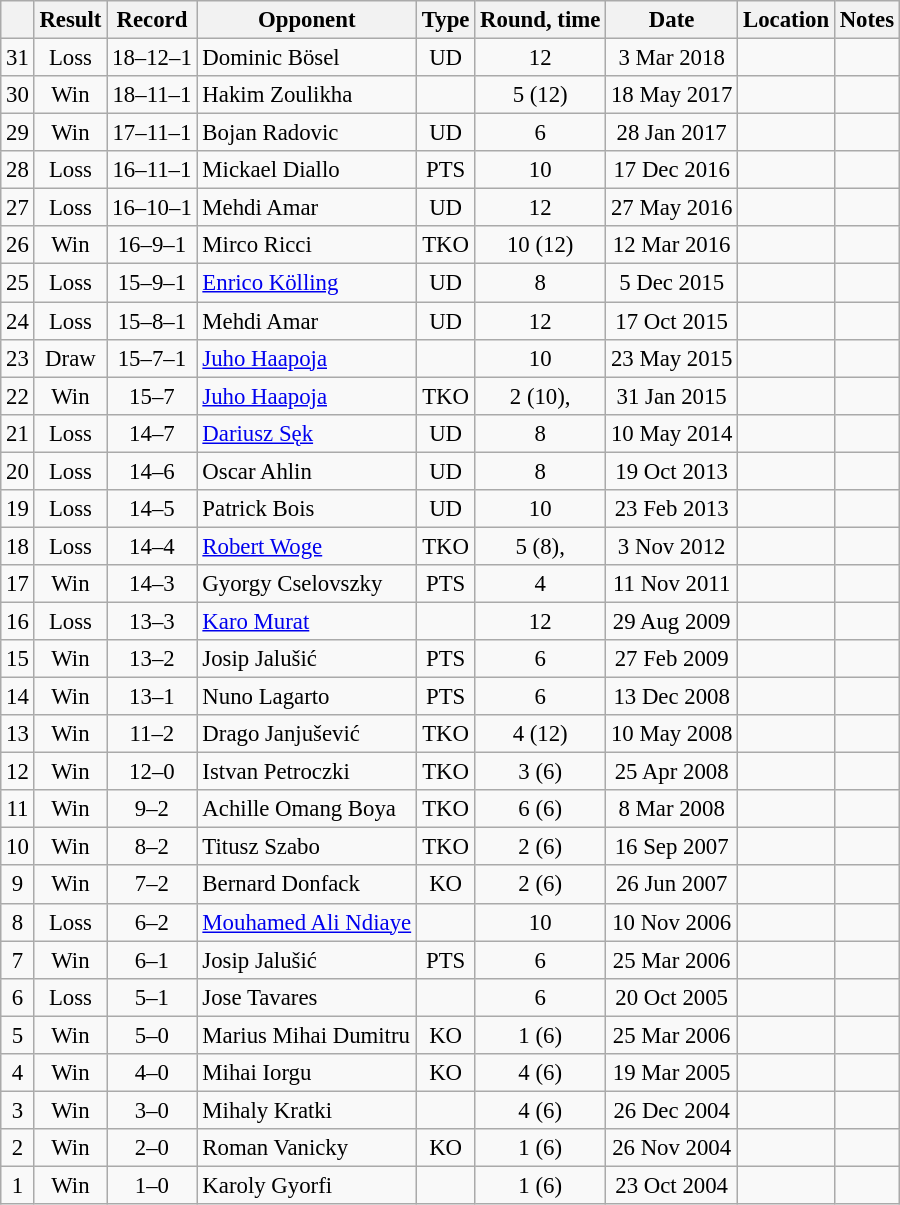<table class="wikitable" style="text-align:center; font-size:95%">
<tr>
<th></th>
<th>Result</th>
<th>Record</th>
<th>Opponent</th>
<th>Type</th>
<th>Round, time</th>
<th>Date</th>
<th>Location</th>
<th>Notes</th>
</tr>
<tr>
<td>31</td>
<td>Loss</td>
<td>18–12–1</td>
<td style="text-align:left;">Dominic Bösel</td>
<td>UD</td>
<td>12</td>
<td>3 Mar 2018</td>
<td style="text-align:left;"></td>
<td style="text-align:left;"></td>
</tr>
<tr>
<td>30</td>
<td>Win</td>
<td>18–11–1</td>
<td style="text-align:left;">Hakim Zoulikha</td>
<td></td>
<td>5 (12)</td>
<td>18 May 2017</td>
<td style="text-align:left;"></td>
<td style="text-align:left;"></td>
</tr>
<tr>
<td>29</td>
<td>Win</td>
<td>17–11–1</td>
<td style="text-align:left;">Bojan Radovic</td>
<td>UD</td>
<td>6</td>
<td>28 Jan 2017</td>
<td style="text-align:left;"></td>
<td></td>
</tr>
<tr>
<td>28</td>
<td>Loss</td>
<td>16–11–1</td>
<td style="text-align:left;">Mickael Diallo</td>
<td>PTS</td>
<td>10</td>
<td>17 Dec 2016</td>
<td style="text-align:left;"></td>
<td></td>
</tr>
<tr>
<td>27</td>
<td>Loss</td>
<td>16–10–1</td>
<td style="text-align:left;">Mehdi Amar</td>
<td>UD</td>
<td>12</td>
<td>27 May 2016</td>
<td style="text-align:left;"></td>
<td style="text-align:left;"></td>
</tr>
<tr>
<td>26</td>
<td>Win</td>
<td>16–9–1</td>
<td style="text-align:left;">Mirco Ricci</td>
<td>TKO</td>
<td>10 (12)</td>
<td>12 Mar 2016</td>
<td style="text-align:left;"></td>
<td style="text-align:left;"></td>
</tr>
<tr>
<td>25</td>
<td>Loss</td>
<td>15–9–1</td>
<td style="text-align:left;"><a href='#'>Enrico Kölling</a></td>
<td>UD</td>
<td>8</td>
<td>5 Dec 2015</td>
<td style="text-align:left;"></td>
<td></td>
</tr>
<tr>
<td>24</td>
<td>Loss</td>
<td>15–8–1</td>
<td style="text-align:left;">Mehdi Amar</td>
<td>UD</td>
<td>12</td>
<td>17 Oct 2015</td>
<td style="text-align:left;"></td>
<td style="text-align:left;"></td>
</tr>
<tr>
<td>23</td>
<td>Draw</td>
<td>15–7–1</td>
<td style="text-align:left;"><a href='#'>Juho Haapoja</a></td>
<td></td>
<td>10</td>
<td>23 May 2015</td>
<td style="text-align:left;"></td>
<td></td>
</tr>
<tr>
<td>22</td>
<td>Win</td>
<td>15–7</td>
<td style="text-align:left;"><a href='#'>Juho Haapoja</a></td>
<td>TKO</td>
<td>2 (10), </td>
<td>31 Jan 2015</td>
<td style="text-align:left;"></td>
<td></td>
</tr>
<tr>
<td>21</td>
<td>Loss</td>
<td>14–7</td>
<td style="text-align:left;"><a href='#'>Dariusz Sęk</a></td>
<td>UD</td>
<td>8</td>
<td>10 May 2014</td>
<td style="text-align:left;"></td>
<td></td>
</tr>
<tr>
<td>20</td>
<td>Loss</td>
<td>14–6</td>
<td style="text-align:left;">Oscar Ahlin</td>
<td>UD</td>
<td>8</td>
<td>19 Oct 2013</td>
<td style="text-align:left;"></td>
<td></td>
</tr>
<tr>
<td>19</td>
<td>Loss</td>
<td>14–5</td>
<td style="text-align:left;">Patrick Bois</td>
<td>UD</td>
<td>10</td>
<td>23 Feb 2013</td>
<td style="text-align:left;"></td>
<td style="text-align:left;"></td>
</tr>
<tr>
<td>18</td>
<td>Loss</td>
<td>14–4</td>
<td style="text-align:left;"><a href='#'>Robert Woge</a></td>
<td>TKO</td>
<td>5 (8), </td>
<td>3 Nov 2012</td>
<td style="text-align:left;"></td>
<td></td>
</tr>
<tr>
<td>17</td>
<td>Win</td>
<td>14–3</td>
<td style="text-align:left;">Gyorgy Cselovszky</td>
<td>PTS</td>
<td>4</td>
<td>11 Nov 2011</td>
<td style="text-align:left;"></td>
<td></td>
</tr>
<tr>
<td>16</td>
<td>Loss</td>
<td>13–3</td>
<td style="text-align:left;"><a href='#'>Karo Murat</a></td>
<td></td>
<td>12</td>
<td>29 Aug 2009</td>
<td style="text-align:left;"></td>
<td style="text-align:left;"></td>
</tr>
<tr>
<td>15</td>
<td>Win</td>
<td>13–2</td>
<td style="text-align:left;">Josip Jalušić</td>
<td>PTS</td>
<td>6</td>
<td>27 Feb 2009</td>
<td style="text-align:left;"></td>
<td></td>
</tr>
<tr>
<td>14</td>
<td>Win</td>
<td>13–1</td>
<td style="text-align:left;">Nuno Lagarto</td>
<td>PTS</td>
<td>6</td>
<td>13 Dec 2008</td>
<td style="text-align:left;"></td>
<td></td>
</tr>
<tr>
<td>13</td>
<td>Win</td>
<td>11–2</td>
<td style="text-align:left;">Drago Janjušević</td>
<td>TKO</td>
<td>4 (12)</td>
<td>10 May 2008</td>
<td style="text-align:left;"></td>
<td style="text-align:left;"></td>
</tr>
<tr>
<td>12</td>
<td>Win</td>
<td>12–0</td>
<td style="text-align:left;">Istvan Petroczki</td>
<td>TKO</td>
<td>3 (6)</td>
<td>25 Apr 2008</td>
<td style="text-align:left;"></td>
<td></td>
</tr>
<tr>
<td>11</td>
<td>Win</td>
<td>9–2</td>
<td style="text-align:left;">Achille Omang Boya</td>
<td>TKO</td>
<td>6 (6)</td>
<td>8 Mar 2008</td>
<td style="text-align:left;"></td>
<td></td>
</tr>
<tr>
<td>10</td>
<td>Win</td>
<td>8–2</td>
<td style="text-align:left;">Titusz Szabo</td>
<td>TKO</td>
<td>2 (6)</td>
<td>16 Sep 2007</td>
<td style="text-align:left;"></td>
<td></td>
</tr>
<tr>
<td>9</td>
<td>Win</td>
<td>7–2</td>
<td style="text-align:left;">Bernard Donfack</td>
<td>KO</td>
<td>2 (6)</td>
<td>26 Jun 2007</td>
<td style="text-align:left;"></td>
<td></td>
</tr>
<tr>
<td>8</td>
<td>Loss</td>
<td>6–2</td>
<td style="text-align:left;"><a href='#'>Mouhamed Ali Ndiaye</a></td>
<td></td>
<td>10</td>
<td>10 Nov 2006</td>
<td style="text-align:left;"></td>
<td style="text-align:left;"></td>
</tr>
<tr>
<td>7</td>
<td>Win</td>
<td>6–1</td>
<td style="text-align:left;">Josip Jalušić</td>
<td>PTS</td>
<td>6</td>
<td>25 Mar 2006</td>
<td style="text-align:left;"></td>
<td></td>
</tr>
<tr>
<td>6</td>
<td>Loss</td>
<td>5–1</td>
<td style="text-align:left;">Jose Tavares</td>
<td></td>
<td>6</td>
<td>20 Oct 2005</td>
<td style="text-align:left;"></td>
<td></td>
</tr>
<tr>
<td>5</td>
<td>Win</td>
<td>5–0</td>
<td style="text-align:left;">Marius Mihai Dumitru</td>
<td>KO</td>
<td>1 (6)</td>
<td>25 Mar 2006</td>
<td style="text-align:left;"></td>
<td></td>
</tr>
<tr>
<td>4</td>
<td>Win</td>
<td>4–0</td>
<td style="text-align:left;">Mihai Iorgu</td>
<td>KO</td>
<td>4 (6)</td>
<td>19 Mar 2005</td>
<td style="text-align:left;"></td>
<td></td>
</tr>
<tr>
<td>3</td>
<td>Win</td>
<td>3–0</td>
<td style="text-align:left;">Mihaly Kratki</td>
<td></td>
<td>4 (6)</td>
<td>26 Dec 2004</td>
<td style="text-align:left;"></td>
<td></td>
</tr>
<tr>
<td>2</td>
<td>Win</td>
<td>2–0</td>
<td style="text-align:left;">Roman Vanicky</td>
<td>KO</td>
<td>1 (6)</td>
<td>26 Nov 2004</td>
<td style="text-align:left;"></td>
<td></td>
</tr>
<tr>
<td>1</td>
<td>Win</td>
<td>1–0</td>
<td style="text-align:left;">Karoly Gyorfi</td>
<td></td>
<td>1 (6)</td>
<td>23 Oct 2004</td>
<td style="text-align:left;"></td>
<td style="text-align:left;"></td>
</tr>
</table>
